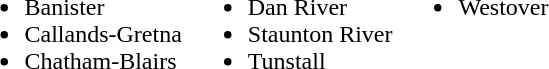<table border="0">
<tr>
<td valign="top"><br><ul><li>Banister</li><li>Callands-Gretna</li><li>Chatham-Blairs</li></ul></td>
<td valign="top"><br><ul><li>Dan River</li><li>Staunton River</li><li>Tunstall</li></ul></td>
<td valign="top"><br><ul><li>Westover</li></ul></td>
</tr>
</table>
